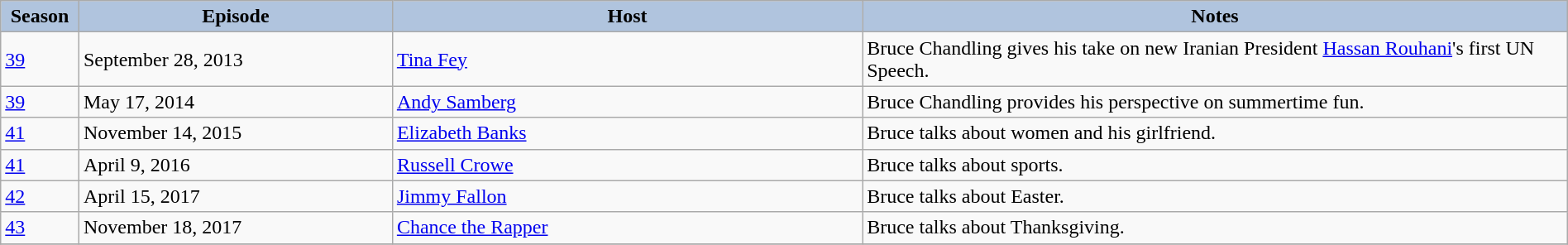<table class="wikitable" style="width:100%;">
<tr>
<th style="background:#B0C4DE;" width="5%">Season</th>
<th style="background:#B0C4DE;" width="20%">Episode</th>
<th style="background:#B0C4DE;" width="30%">Host</th>
<th style="background:#B0C4DE;" width="45%">Notes</th>
</tr>
<tr>
<td><a href='#'>39</a></td>
<td>September 28, 2013</td>
<td><a href='#'>Tina Fey</a></td>
<td>Bruce Chandling gives his take on new Iranian President <a href='#'>Hassan Rouhani</a>'s first UN Speech.</td>
</tr>
<tr>
<td><a href='#'>39</a></td>
<td>May 17, 2014</td>
<td><a href='#'>Andy Samberg</a></td>
<td>Bruce Chandling provides his perspective on summertime fun.</td>
</tr>
<tr>
<td><a href='#'>41</a></td>
<td>November 14, 2015</td>
<td><a href='#'>Elizabeth Banks</a></td>
<td>Bruce talks about women and his girlfriend.</td>
</tr>
<tr>
<td><a href='#'>41</a></td>
<td>April 9, 2016</td>
<td><a href='#'>Russell Crowe</a></td>
<td>Bruce talks about sports.</td>
</tr>
<tr>
<td><a href='#'>42</a></td>
<td>April 15, 2017</td>
<td><a href='#'>Jimmy Fallon</a></td>
<td>Bruce talks about Easter.</td>
</tr>
<tr>
<td><a href='#'>43</a></td>
<td>November 18, 2017</td>
<td><a href='#'>Chance the Rapper</a></td>
<td>Bruce talks about Thanksgiving.</td>
</tr>
<tr>
</tr>
</table>
